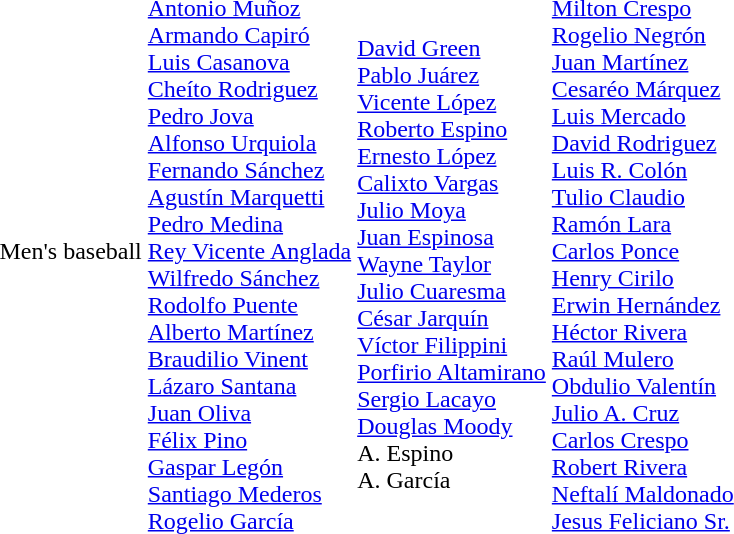<table>
<tr>
<td>Men's baseball</td>
<td><strong></strong><br><a href='#'>Antonio Muñoz</a><br><a href='#'>Armando Capiró</a><br><a href='#'>Luis Casanova</a><br><a href='#'>Cheíto Rodriguez</a><br><a href='#'>Pedro Jova</a><br><a href='#'>Alfonso Urquiola</a><br><a href='#'>Fernando Sánchez</a><br><a href='#'>Agustín Marquetti</a><br><a href='#'>Pedro Medina</a><br><a href='#'>Rey Vicente Anglada</a><br><a href='#'>Wilfredo Sánchez</a><br><a href='#'>Rodolfo Puente</a><br><a href='#'>Alberto Martínez</a><br><a href='#'>Braudilio Vinent</a><br><a href='#'>Lázaro Santana</a><br><a href='#'>Juan Oliva</a><br><a href='#'>Félix Pino</a><br><a href='#'>Gaspar Legón</a><br><a href='#'>Santiago Mederos</a><br><a href='#'>Rogelio García</a></td>
<td><strong></strong><br><a href='#'>David Green</a><br><a href='#'>Pablo Juárez</a><br><a href='#'>Vicente López</a><br><a href='#'>Roberto Espino</a><br><a href='#'>Ernesto López</a><br><a href='#'>Calixto Vargas</a><br><a href='#'>Julio Moya</a><br><a href='#'>Juan Espinosa</a><br><a href='#'>Wayne Taylor</a><br><a href='#'>Julio Cuaresma</a><br><a href='#'>César Jarquín</a><br><a href='#'>Víctor Filippini</a><br><a href='#'>Porfirio Altamirano</a><br><a href='#'>Sergio Lacayo</a><br><a href='#'>Douglas Moody</a><br>A. Espino<br>A. García</td>
<td><strong></strong><br><a href='#'>Milton Crespo</a><br><a href='#'>Rogelio Negrón</a><br><a href='#'>Juan Martínez</a><br><a href='#'>Cesaréo Márquez</a><br><a href='#'>Luis Mercado</a><br><a href='#'>David Rodriguez</a><br><a href='#'>Luis R. Colón</a><br><a href='#'>Tulio Claudio</a><br><a href='#'>Ramón Lara</a><br><a href='#'>Carlos Ponce</a><br><a href='#'>Henry Cirilo</a><br><a href='#'>Erwin Hernández</a><br><a href='#'>Héctor Rivera</a><br><a href='#'>Raúl Mulero</a><br><a href='#'>Obdulio Valentín</a><br><a href='#'>Julio A. Cruz</a><br><a href='#'>Carlos Crespo</a><br><a href='#'>Robert Rivera</a><br><a href='#'>Neftalí Maldonado</a><br><a href='#'>Jesus Feliciano Sr.</a></td>
</tr>
</table>
